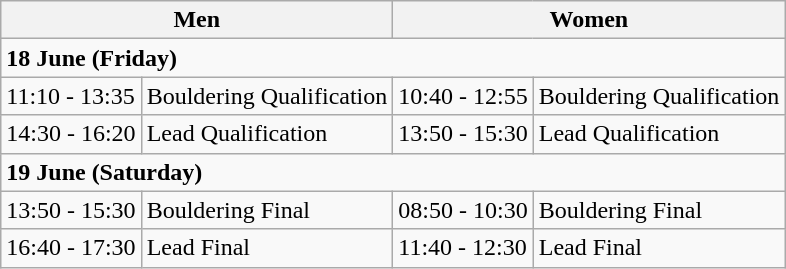<table class="wikitable">
<tr>
<th colspan="2">Men</th>
<th colspan="2">Women</th>
</tr>
<tr>
<td colspan="4"><strong>18 June (Friday)</strong></td>
</tr>
<tr>
<td>11:10 - 13:35</td>
<td>Bouldering Qualification</td>
<td>10:40 - 12:55</td>
<td>Bouldering Qualification</td>
</tr>
<tr>
<td>14:30 - 16:20</td>
<td>Lead Qualification</td>
<td>13:50 - 15:30</td>
<td>Lead Qualification</td>
</tr>
<tr>
<td colspan="4"><strong>19 June (Saturday)</strong></td>
</tr>
<tr>
<td>13:50 - 15:30</td>
<td>Bouldering Final</td>
<td>08:50 - 10:30</td>
<td>Bouldering Final</td>
</tr>
<tr>
<td>16:40 - 17:30</td>
<td>Lead Final</td>
<td>11:40 - 12:30</td>
<td>Lead Final</td>
</tr>
</table>
